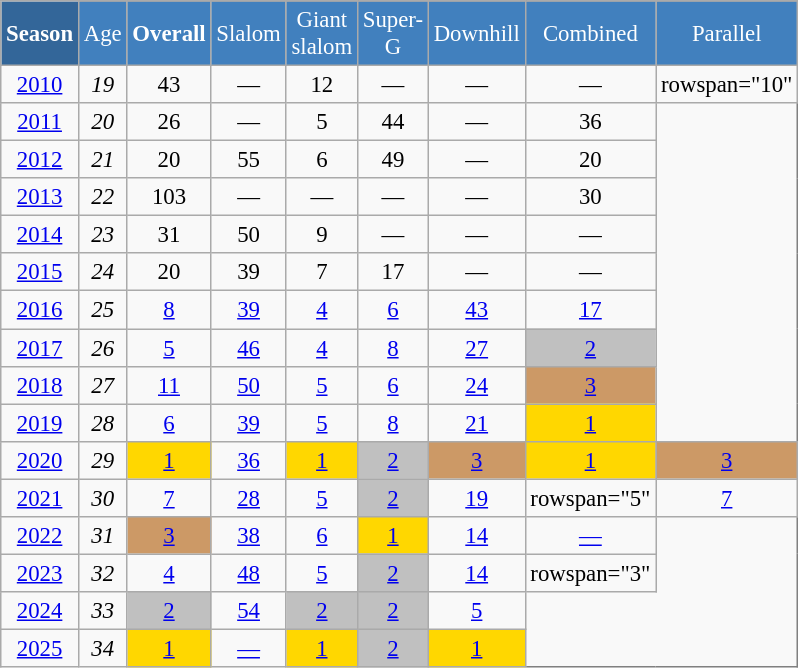<table class="wikitable"  style="font-size:95%; text-align:center; border:gray solid 1px; width:40%;">
<tr style="background:#369; color:white;">
<td rowspan="2" style="width:6%;"><strong>Season</strong></td>
</tr>
<tr style="background:#4180be; color:white;">
<td style="width:3%;">Age</td>
<td style="width:5%;"><strong>Overall</strong></td>
<td style="width:5%;">Slalom</td>
<td style="width:5%;">Giant<br>slalom</td>
<td style="width:5%;">Super-G</td>
<td style="width:5%;">Downhill</td>
<td style="width:5%;">Combined</td>
<td style="width:5%;">Parallel</td>
</tr>
<tr>
<td><a href='#'>2010</a></td>
<td><em>19</em></td>
<td>43</td>
<td>—</td>
<td>12</td>
<td>—</td>
<td>—</td>
<td>—</td>
<td>rowspan="10" </td>
</tr>
<tr>
<td><a href='#'>2011</a></td>
<td><em>20</em></td>
<td>26</td>
<td>—</td>
<td>5</td>
<td>44</td>
<td>—</td>
<td>36</td>
</tr>
<tr>
<td><a href='#'>2012</a></td>
<td><em>21</em></td>
<td>20</td>
<td>55</td>
<td>6</td>
<td>49</td>
<td>—</td>
<td>20</td>
</tr>
<tr>
<td><a href='#'>2013</a></td>
<td><em>22</em></td>
<td>103</td>
<td>—</td>
<td>—</td>
<td>—</td>
<td>—</td>
<td>30</td>
</tr>
<tr>
<td><a href='#'>2014</a></td>
<td><em>23</em></td>
<td>31</td>
<td>50</td>
<td>9</td>
<td>—</td>
<td>—</td>
<td>—</td>
</tr>
<tr>
<td><a href='#'>2015</a></td>
<td><em>24</em></td>
<td>20</td>
<td>39</td>
<td>7</td>
<td>17</td>
<td>—</td>
<td>—</td>
</tr>
<tr>
<td><a href='#'>2016</a></td>
<td><em>25</em></td>
<td><a href='#'>8</a></td>
<td><a href='#'>39</a></td>
<td><a href='#'>4</a></td>
<td><a href='#'>6</a></td>
<td><a href='#'>43</a></td>
<td><a href='#'>17</a></td>
</tr>
<tr>
<td><a href='#'>2017</a></td>
<td><em>26</em></td>
<td><a href='#'>5</a></td>
<td><a href='#'>46</a></td>
<td><a href='#'>4</a></td>
<td><a href='#'>8</a></td>
<td><a href='#'>27</a></td>
<td style="background:silver;"><a href='#'>2</a></td>
</tr>
<tr>
<td><a href='#'>2018</a></td>
<td><em>27</em></td>
<td><a href='#'>11</a></td>
<td><a href='#'>50</a></td>
<td><a href='#'>5</a></td>
<td><a href='#'>6</a></td>
<td><a href='#'>24</a></td>
<td style="background:#c96;"><a href='#'>3</a></td>
</tr>
<tr>
<td><a href='#'>2019</a></td>
<td><em>28</em></td>
<td><a href='#'>6</a></td>
<td><a href='#'>39</a></td>
<td><a href='#'>5</a></td>
<td><a href='#'>8</a></td>
<td><a href='#'>21</a></td>
<td style="background:gold;"><a href='#'>1</a></td>
</tr>
<tr>
<td><a href='#'>2020</a></td>
<td><em>29</em></td>
<td style="background:gold;"><a href='#'>1</a></td>
<td><a href='#'>36</a></td>
<td style="background:gold;"><a href='#'>1</a></td>
<td style="background:silver;"><a href='#'>2</a></td>
<td style="background:#c96;"><a href='#'>3</a></td>
<td style="background:gold;"><a href='#'>1</a></td>
<td style="background:#c96;"><a href='#'>3</a></td>
</tr>
<tr>
<td><a href='#'>2021</a></td>
<td><em>30</em></td>
<td><a href='#'>7</a></td>
<td><a href='#'>28</a></td>
<td><a href='#'>5</a></td>
<td style="background:silver;"><a href='#'>2</a></td>
<td><a href='#'>19</a></td>
<td>rowspan="5" </td>
<td><a href='#'>7</a></td>
</tr>
<tr>
<td><a href='#'>2022</a></td>
<td><em>31</em></td>
<td style="background:#c96;"><a href='#'>3</a></td>
<td><a href='#'>38</a></td>
<td><a href='#'>6</a></td>
<td style="background:gold;"><a href='#'>1</a></td>
<td><a href='#'>14</a></td>
<td><a href='#'>—</a></td>
</tr>
<tr>
<td><a href='#'>2023</a></td>
<td><em>32</em></td>
<td><a href='#'>4</a></td>
<td><a href='#'>48</a></td>
<td><a href='#'>5</a></td>
<td style="background:silver;"><a href='#'>2</a></td>
<td><a href='#'>14</a></td>
<td>rowspan="3" </td>
</tr>
<tr>
<td><a href='#'>2024</a></td>
<td><em>33</em></td>
<td style="background:silver;"><a href='#'>2</a></td>
<td><a href='#'>54</a></td>
<td style="background:silver;"><a href='#'>2</a></td>
<td style="background:silver;"><a href='#'>2</a></td>
<td><a href='#'>5</a></td>
</tr>
<tr>
<td><a href='#'>2025</a></td>
<td><em>34</em></td>
<td style="background:gold;"><a href='#'>1</a></td>
<td><a href='#'>—</a></td>
<td style="background:gold;"><a href='#'>1</a></td>
<td style="background:silver;"><a href='#'>2</a></td>
<td style="background:gold;"><a href='#'>1</a></td>
</tr>
</table>
